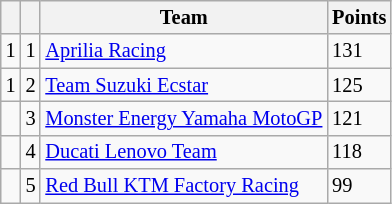<table class="wikitable" style="font-size: 85%;">
<tr>
<th></th>
<th></th>
<th>Team</th>
<th>Points</th>
</tr>
<tr>
<td> 1</td>
<td align=center>1</td>
<td> <a href='#'>Aprilia Racing</a></td>
<td align=left>131</td>
</tr>
<tr>
<td> 1</td>
<td align=center>2</td>
<td> <a href='#'>Team Suzuki Ecstar</a></td>
<td align=left>125</td>
</tr>
<tr>
<td></td>
<td align=center>3</td>
<td> <a href='#'>Monster Energy Yamaha MotoGP</a></td>
<td align=left>121</td>
</tr>
<tr>
<td></td>
<td align=center>4</td>
<td> <a href='#'>Ducati Lenovo Team</a></td>
<td align=left>118</td>
</tr>
<tr>
<td></td>
<td align=center>5</td>
<td> <a href='#'>Red Bull KTM Factory Racing</a></td>
<td align=left>99</td>
</tr>
</table>
